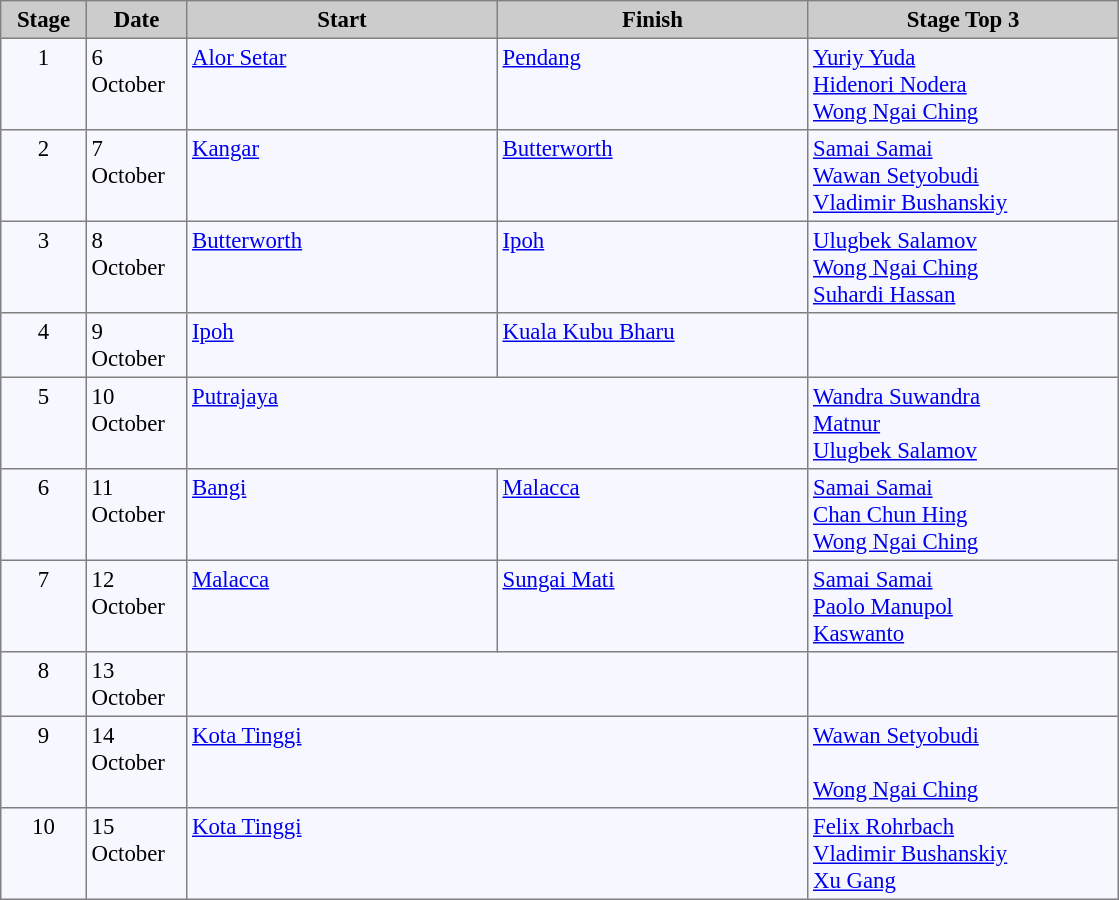<table bgcolor="#f7f8ff" cellpadding="3" cellspacing="0" border="1" style="font-size: 95%; border: gray solid 1px; border-collapse: collapse;">
<tr bgcolor="#CCCCCC">
<td align="center" width="50"><strong>Stage</strong></td>
<td align="center" width="60"><strong>Date</strong></td>
<td align="center" width="200"><strong>Start</strong></td>
<td align="center" width="200"><strong>Finish</strong></td>
<td align="center" width="200"><strong>Stage Top 3</strong></td>
</tr>
<tr valign=top>
<td align=center>1</td>
<td>6 October</td>
<td><a href='#'>Alor Setar</a></td>
<td><a href='#'>Pendang</a></td>
<td> <a href='#'>Yuriy Yuda</a><br> <a href='#'>Hidenori Nodera</a><br> <a href='#'>Wong Ngai Ching</a></td>
</tr>
<tr valign=top>
<td align=center>2</td>
<td>7 October</td>
<td><a href='#'>Kangar</a></td>
<td><a href='#'>Butterworth</a></td>
<td> <a href='#'>Samai Samai</a><br> <a href='#'>Wawan Setyobudi</a><br> <a href='#'>Vladimir Bushanskiy</a></td>
</tr>
<tr valign=top>
<td align=center>3</td>
<td>8 October</td>
<td><a href='#'>Butterworth</a></td>
<td><a href='#'>Ipoh</a></td>
<td> <a href='#'>Ulugbek Salamov</a><br> <a href='#'>Wong Ngai Ching</a><br> <a href='#'>Suhardi Hassan</a></td>
</tr>
<tr valign=top>
<td align=center>4</td>
<td>9 October</td>
<td><a href='#'>Ipoh</a></td>
<td><a href='#'>Kuala Kubu Bharu</a></td>
<td></td>
</tr>
<tr valign=top>
<td align=center>5</td>
<td>10 October</td>
<td colspan=2><a href='#'>Putrajaya</a></td>
<td> <a href='#'>Wandra Suwandra</a><br> <a href='#'>Matnur</a><br> <a href='#'>Ulugbek Salamov</a></td>
</tr>
<tr valign=top>
<td align=center>6</td>
<td>11 October</td>
<td><a href='#'>Bangi</a></td>
<td><a href='#'>Malacca</a></td>
<td> <a href='#'>Samai Samai</a><br>  <a href='#'>Chan Chun Hing</a><br>  <a href='#'>Wong Ngai Ching</a></td>
</tr>
<tr valign=top>
<td align=center>7</td>
<td>12 October</td>
<td><a href='#'>Malacca</a></td>
<td><a href='#'>Sungai Mati</a></td>
<td> <a href='#'>Samai Samai</a><br> <a href='#'>Paolo Manupol</a><br> <a href='#'>Kaswanto</a></td>
</tr>
<tr valign=top>
<td align=center>8</td>
<td>13 October</td>
<td colspan=2></td>
<td></td>
</tr>
<tr valign=top>
<td align=center>9</td>
<td>14 October</td>
<td colspan=2><a href='#'>Kota Tinggi</a></td>
<td> <a href='#'>Wawan Setyobudi</a><br>  <br>  <a href='#'>Wong Ngai Ching</a></td>
</tr>
<tr valign=top>
<td align=center>10</td>
<td>15 October</td>
<td colspan=2><a href='#'>Kota Tinggi</a></td>
<td> <a href='#'>Felix Rohrbach</a><br> <a href='#'>Vladimir Bushanskiy</a><br> <a href='#'>Xu Gang</a></td>
</tr>
</table>
